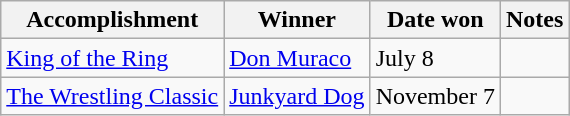<table class="wikitable">
<tr>
<th>Accomplishment</th>
<th>Winner</th>
<th>Date won</th>
<th>Notes</th>
</tr>
<tr>
<td><a href='#'>King of the Ring</a></td>
<td><a href='#'>Don Muraco</a></td>
<td>July 8</td>
<td></td>
</tr>
<tr>
<td><a href='#'>The Wrestling Classic</a></td>
<td><a href='#'>Junkyard Dog</a></td>
<td>November 7</td>
<td></td>
</tr>
</table>
